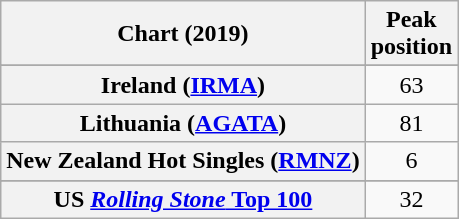<table class="wikitable sortable plainrowheaders" style="text-align:center">
<tr>
<th scope="col">Chart (2019)</th>
<th scope="col">Peak<br>position</th>
</tr>
<tr>
</tr>
<tr>
<th scope="row">Ireland (<a href='#'>IRMA</a>)</th>
<td>63</td>
</tr>
<tr>
<th scope="row">Lithuania (<a href='#'>AGATA</a>)</th>
<td>81</td>
</tr>
<tr>
<th scope="row">New Zealand Hot Singles (<a href='#'>RMNZ</a>)</th>
<td>6</td>
</tr>
<tr>
</tr>
<tr>
</tr>
<tr>
</tr>
<tr>
<th scope="row">US <a href='#'><em>Rolling Stone</em> Top 100</a></th>
<td>32</td>
</tr>
</table>
